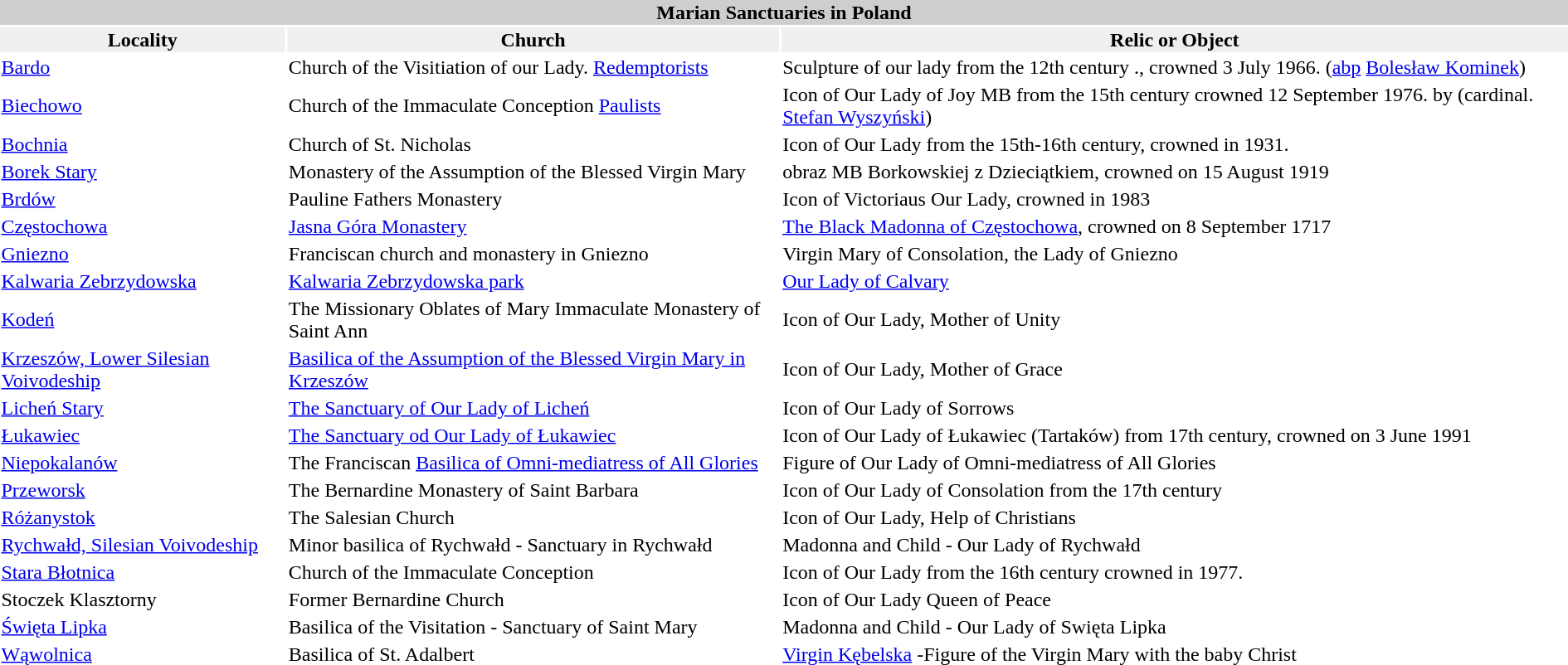<table>
<tr style="text-align:center;">
<th colspan="3" style="background:#cecece;"><strong>Marian Sanctuaries in Poland</strong></th>
</tr>
<tr style="text-align:center;">
<th style="background:#efefef;"><strong>Locality</strong></th>
<th style="background:#efefef;"><strong>Church</strong></th>
<th style="background:#efefef;"><strong>Relic or Object</strong></th>
</tr>
<tr>
<td><a href='#'>Bardo</a></td>
<td>Church of the Visitiation of our Lady. <a href='#'>Redemptorists</a></td>
<td>Sculpture of our lady from the 12th century ., crowned 3 July 1966. (<a href='#'>abp</a> <a href='#'>Bolesław Kominek</a>)</td>
</tr>
<tr>
<td><a href='#'>Biechowo</a></td>
<td>Church of the Immaculate Conception <a href='#'>Paulists</a></td>
<td>Icon of Our Lady of Joy MB from the 15th century crowned 12 September 1976. by (cardinal. <a href='#'>Stefan Wyszyński</a>)</td>
</tr>
<tr>
<td><a href='#'>Bochnia</a></td>
<td>Church of St. Nicholas</td>
<td>Icon of Our Lady from the 15th-16th century, crowned in 1931.</td>
</tr>
<tr>
<td><a href='#'>Borek Stary</a></td>
<td>Monastery of the Assumption of the Blessed Virgin Mary</td>
<td>obraz MB Borkowskiej z Dzieciątkiem, crowned on 15 August 1919</td>
</tr>
<tr>
<td><a href='#'>Brdów</a></td>
<td>Pauline Fathers Monastery</td>
<td>Icon of Victoriaus Our Lady, crowned in 1983</td>
</tr>
<tr>
<td><a href='#'>Częstochowa</a></td>
<td><a href='#'>Jasna Góra Monastery</a></td>
<td><a href='#'>The Black Madonna of Częstochowa</a>, crowned on 8 September 1717</td>
</tr>
<tr>
<td><a href='#'>Gniezno</a></td>
<td>Franciscan church and monastery in Gniezno</td>
<td>Virgin Mary of Consolation, the Lady of Gniezno</td>
</tr>
<tr>
<td><a href='#'>Kalwaria Zebrzydowska</a></td>
<td><a href='#'>Kalwaria Zebrzydowska park</a></td>
<td><a href='#'>Our Lady of Calvary</a></td>
</tr>
<tr>
<td><a href='#'>Kodeń</a></td>
<td>The Missionary Oblates of Mary Immaculate Monastery of Saint Ann</td>
<td>Icon of Our Lady, Mother of Unity</td>
</tr>
<tr>
<td><a href='#'>Krzeszów, Lower Silesian Voivodeship</a></td>
<td><a href='#'>Basilica of the Assumption of the Blessed Virgin Mary in Krzeszów</a></td>
<td>Icon of Our Lady, Mother of Grace</td>
</tr>
<tr>
<td><a href='#'>Licheń Stary</a></td>
<td><a href='#'>The Sanctuary of Our Lady of Licheń</a></td>
<td>Icon of Our Lady of Sorrows</td>
</tr>
<tr>
<td><a href='#'>Łukawiec</a></td>
<td><a href='#'>The Sanctuary od Our Lady of Łukawiec</a></td>
<td>Icon of Our Lady of Łukawiec (Tartaków) from 17th century, crowned on 3 June 1991</td>
</tr>
<tr>
<td><a href='#'>Niepokalanów</a></td>
<td>The Franciscan <a href='#'>Basilica of Omni-mediatress of All Glories</a></td>
<td>Figure of Our Lady of Omni-mediatress of All Glories</td>
</tr>
<tr>
<td><a href='#'>Przeworsk</a></td>
<td>The Bernardine Monastery of Saint Barbara</td>
<td>Icon of Our Lady of Consolation from the 17th century</td>
</tr>
<tr>
<td><a href='#'>Różanystok</a></td>
<td>The Salesian Church</td>
<td>Icon of Our Lady, Help of Christians</td>
</tr>
<tr>
<td><a href='#'>Rychwałd, Silesian Voivodeship</a></td>
<td>Minor basilica of Rychwałd - Sanctuary in Rychwałd</td>
<td>Madonna and Child - Our Lady of Rychwałd</td>
</tr>
<tr>
<td><a href='#'>Stara Błotnica</a></td>
<td>Church of the Immaculate Conception</td>
<td>Icon of Our Lady from the 16th century crowned in 1977.</td>
</tr>
<tr>
<td>Stoczek Klasztorny</td>
<td>Former Bernardine Church</td>
<td>Icon of Our Lady Queen of Peace</td>
</tr>
<tr>
<td><a href='#'>Święta Lipka</a></td>
<td>Basilica of the Visitation - Sanctuary of Saint Mary</td>
<td>Madonna and Child - Our Lady of Swięta Lipka</td>
</tr>
<tr>
<td><a href='#'>Wąwolnica</a></td>
<td>Basilica of St. Adalbert</td>
<td><a href='#'>Virgin Kębelska</a> -Figure of the Virgin Mary with the baby Christ</td>
</tr>
</table>
